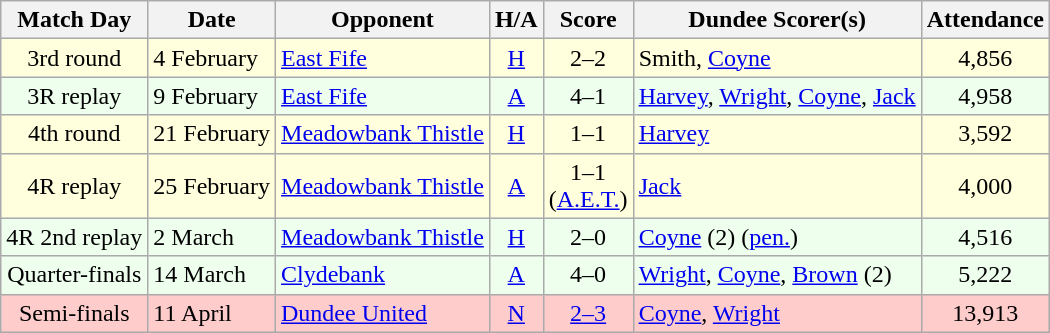<table class="wikitable" style="text-align:center">
<tr>
<th>Match Day</th>
<th>Date</th>
<th>Opponent</th>
<th>H/A</th>
<th>Score</th>
<th>Dundee Scorer(s)</th>
<th>Attendance</th>
</tr>
<tr bgcolor="#FFFFDD">
<td>3rd round</td>
<td align="left">4 February</td>
<td align="left"><a href='#'>East Fife</a></td>
<td><a href='#'>H</a></td>
<td>2–2</td>
<td align="left">Smith, <a href='#'>Coyne</a></td>
<td>4,856</td>
</tr>
<tr bgcolor="#EEFFEE">
<td>3R replay</td>
<td align="left">9 February</td>
<td align="left"><a href='#'>East Fife</a></td>
<td><a href='#'>A</a></td>
<td>4–1</td>
<td align="left"><a href='#'>Harvey</a>, <a href='#'>Wright</a>, <a href='#'>Coyne</a>, <a href='#'>Jack</a></td>
<td>4,958</td>
</tr>
<tr bgcolor="#FFFFDD">
<td>4th round</td>
<td align="left">21 February</td>
<td align="left"><a href='#'>Meadowbank Thistle</a></td>
<td><a href='#'>H</a></td>
<td>1–1</td>
<td align="left"><a href='#'>Harvey</a></td>
<td>3,592</td>
</tr>
<tr bgcolor="#FFFFDD">
<td>4R replay</td>
<td align="left">25 February</td>
<td align="left"><a href='#'>Meadowbank Thistle</a></td>
<td><a href='#'>A</a></td>
<td>1–1<br>(<a href='#'>A.E.T.</a>)</td>
<td align="left"><a href='#'>Jack</a></td>
<td>4,000</td>
</tr>
<tr bgcolor="#EEFFEE">
<td>4R 2nd replay</td>
<td align="left">2 March</td>
<td align="left"><a href='#'>Meadowbank Thistle</a></td>
<td><a href='#'>H</a></td>
<td>2–0</td>
<td align="left"><a href='#'>Coyne</a> (2) (<a href='#'>pen.</a>)</td>
<td>4,516</td>
</tr>
<tr bgcolor="#EEFFEE">
<td>Quarter-finals</td>
<td align="left">14 March</td>
<td align="left"><a href='#'>Clydebank</a></td>
<td><a href='#'>A</a></td>
<td>4–0</td>
<td align="left"><a href='#'>Wright</a>, <a href='#'>Coyne</a>, <a href='#'>Brown</a> (2)</td>
<td>5,222</td>
</tr>
<tr bgcolor="#FFCCCC">
<td>Semi-finals</td>
<td align="left">11 April</td>
<td align="left"><a href='#'>Dundee United</a></td>
<td><a href='#'>N</a></td>
<td><a href='#'>2–3</a></td>
<td align="left"><a href='#'>Coyne</a>, <a href='#'>Wright</a></td>
<td>13,913</td>
</tr>
</table>
